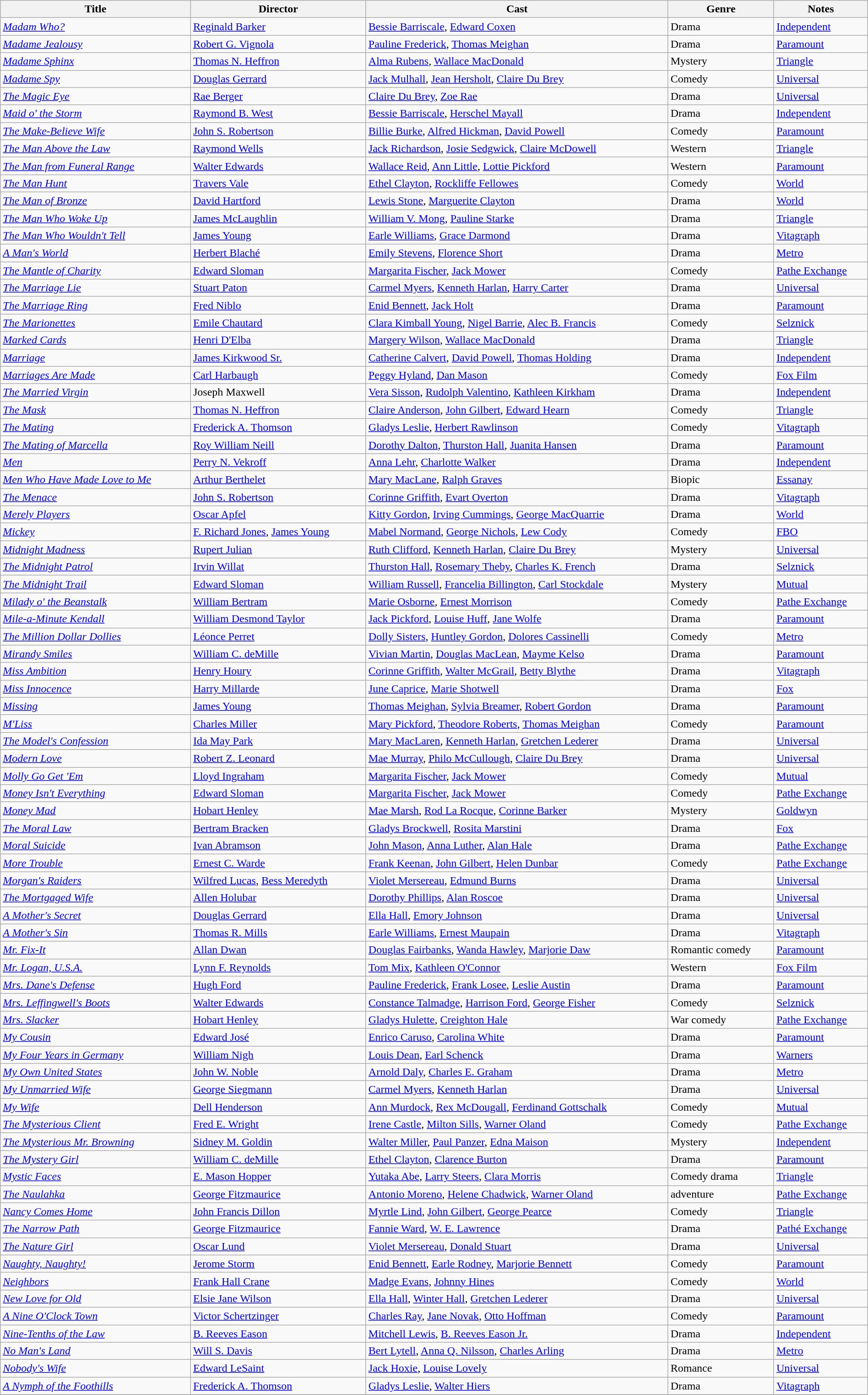<table class="wikitable" width= "100%">
<tr>
<th>Title</th>
<th>Director</th>
<th>Cast</th>
<th>Genre</th>
<th>Notes</th>
</tr>
<tr>
<td><em><a href='#'>Madam Who?</a></em></td>
<td><a href='#'>Reginald Barker</a></td>
<td><a href='#'>Bessie Barriscale</a>, <a href='#'>Edward Coxen</a></td>
<td>Drama</td>
<td><a href='#'>Independent</a></td>
</tr>
<tr>
<td><em><a href='#'>Madame Jealousy </a></em></td>
<td><a href='#'>Robert G. Vignola</a></td>
<td><a href='#'>Pauline Frederick</a>, <a href='#'>Thomas Meighan</a></td>
<td>Drama</td>
<td><a href='#'>Paramount</a></td>
</tr>
<tr>
<td><em><a href='#'>Madame Sphinx</a></em></td>
<td><a href='#'>Thomas N. Heffron</a></td>
<td><a href='#'>Alma Rubens</a>, <a href='#'>Wallace MacDonald</a></td>
<td>Mystery</td>
<td><a href='#'>Triangle</a></td>
</tr>
<tr>
<td><em><a href='#'>Madame Spy</a></em></td>
<td><a href='#'>Douglas Gerrard</a></td>
<td><a href='#'>Jack Mulhall</a>, <a href='#'>Jean Hersholt</a>, <a href='#'>Claire Du Brey</a></td>
<td>Comedy</td>
<td><a href='#'>Universal</a></td>
</tr>
<tr>
<td><em><a href='#'>The Magic Eye </a></em></td>
<td><a href='#'>Rae Berger</a></td>
<td><a href='#'>Claire Du Brey</a>, <a href='#'>Zoe Rae</a></td>
<td>Drama</td>
<td><a href='#'>Universal</a></td>
</tr>
<tr>
<td><em><a href='#'>Maid o' the Storm </a></em></td>
<td><a href='#'>Raymond B. West</a></td>
<td><a href='#'>Bessie Barriscale</a>, <a href='#'>Herschel Mayall</a></td>
<td>Drama</td>
<td><a href='#'>Independent</a></td>
</tr>
<tr>
<td><em><a href='#'>The Make-Believe Wife </a></em></td>
<td><a href='#'>John S. Robertson</a></td>
<td><a href='#'>Billie Burke</a>, <a href='#'>Alfred Hickman</a>, <a href='#'>David Powell</a></td>
<td>Comedy</td>
<td><a href='#'>Paramount</a></td>
</tr>
<tr>
<td><em><a href='#'>The Man Above the Law </a></em></td>
<td><a href='#'>Raymond Wells</a></td>
<td><a href='#'>Jack Richardson</a>, <a href='#'>Josie Sedgwick</a>, <a href='#'>Claire McDowell</a></td>
<td>Western</td>
<td><a href='#'>Triangle</a></td>
</tr>
<tr>
<td><em><a href='#'>The Man from Funeral Range </a></em></td>
<td><a href='#'>Walter Edwards</a></td>
<td><a href='#'>Wallace Reid</a>, <a href='#'>Ann Little</a>, <a href='#'>Lottie Pickford</a></td>
<td>Western</td>
<td><a href='#'>Paramount</a></td>
</tr>
<tr>
<td><em><a href='#'>The Man Hunt </a></em></td>
<td><a href='#'>Travers Vale</a></td>
<td><a href='#'>Ethel Clayton</a>, <a href='#'>Rockliffe Fellowes</a></td>
<td>Comedy</td>
<td><a href='#'>World</a></td>
</tr>
<tr>
<td><em><a href='#'>The Man of Bronze</a></em></td>
<td><a href='#'>David Hartford</a></td>
<td><a href='#'>Lewis Stone</a>, <a href='#'>Marguerite Clayton</a></td>
<td>Drama</td>
<td><a href='#'>World</a></td>
</tr>
<tr>
<td><em><a href='#'>The Man Who Woke Up</a></em></td>
<td><a href='#'>James McLaughlin</a></td>
<td><a href='#'>William V. Mong</a>, <a href='#'>Pauline Starke</a></td>
<td>Drama</td>
<td><a href='#'>Triangle</a></td>
</tr>
<tr>
<td><em><a href='#'>The Man Who Wouldn't Tell </a></em></td>
<td><a href='#'>James Young</a></td>
<td><a href='#'>Earle Williams</a>, <a href='#'>Grace Darmond</a></td>
<td>Drama</td>
<td><a href='#'>Vitagraph</a></td>
</tr>
<tr>
<td><em><a href='#'>A Man's World</a></em></td>
<td><a href='#'>Herbert Blaché</a></td>
<td><a href='#'>Emily Stevens</a>, <a href='#'>Florence Short</a></td>
<td>Drama</td>
<td><a href='#'>Metro</a></td>
</tr>
<tr>
<td><em><a href='#'>The Mantle of Charity</a></em></td>
<td><a href='#'>Edward Sloman</a></td>
<td><a href='#'>Margarita Fischer</a>, <a href='#'>Jack Mower</a></td>
<td>Comedy</td>
<td><a href='#'>Pathe Exchange</a></td>
</tr>
<tr>
<td><em><a href='#'>The Marriage Lie</a></em></td>
<td><a href='#'>Stuart Paton</a></td>
<td><a href='#'>Carmel Myers</a>, <a href='#'>Kenneth Harlan</a>, <a href='#'>Harry Carter</a></td>
<td>Drama</td>
<td><a href='#'>Universal</a></td>
</tr>
<tr>
<td><em><a href='#'>The Marriage Ring</a></em></td>
<td><a href='#'>Fred Niblo</a></td>
<td><a href='#'>Enid Bennett</a>, <a href='#'>Jack Holt</a></td>
<td>Drama</td>
<td><a href='#'>Paramount</a></td>
</tr>
<tr>
<td><em><a href='#'>The Marionettes</a></em></td>
<td><a href='#'>Emile Chautard</a></td>
<td><a href='#'>Clara Kimball Young</a>, <a href='#'>Nigel Barrie</a>, <a href='#'>Alec B. Francis</a></td>
<td>Comedy</td>
<td><a href='#'>Selznick</a></td>
</tr>
<tr>
<td><em><a href='#'>Marked Cards</a></em></td>
<td><a href='#'>Henri D'Elba</a></td>
<td><a href='#'>Margery Wilson</a>, <a href='#'>Wallace MacDonald</a></td>
<td>Drama</td>
<td><a href='#'>Triangle</a></td>
</tr>
<tr>
<td><em><a href='#'>Marriage</a></em></td>
<td><a href='#'>James Kirkwood Sr.</a></td>
<td><a href='#'>Catherine Calvert</a>, <a href='#'>David Powell</a>, <a href='#'>Thomas Holding</a></td>
<td>Drama</td>
<td><a href='#'>Independent</a></td>
</tr>
<tr>
<td><em><a href='#'>Marriages Are Made</a></em></td>
<td><a href='#'>Carl Harbaugh</a></td>
<td><a href='#'>Peggy Hyland</a>, <a href='#'>Dan Mason</a></td>
<td>Comedy</td>
<td><a href='#'>Fox Film</a></td>
</tr>
<tr>
<td><em><a href='#'>The Married Virgin </a></em></td>
<td>Joseph Maxwell</td>
<td><a href='#'>Vera Sisson</a>, <a href='#'>Rudolph Valentino</a>, <a href='#'>Kathleen Kirkham</a></td>
<td>Drama</td>
<td><a href='#'>Independent</a></td>
</tr>
<tr>
<td><em><a href='#'>The Mask</a></em></td>
<td><a href='#'>Thomas N. Heffron</a></td>
<td><a href='#'>Claire Anderson</a>, <a href='#'>John Gilbert</a>, <a href='#'>Edward Hearn</a></td>
<td>Comedy</td>
<td><a href='#'>Triangle</a></td>
</tr>
<tr>
<td><em><a href='#'>The Mating</a></em></td>
<td><a href='#'>Frederick A. Thomson</a></td>
<td><a href='#'>Gladys Leslie</a>, <a href='#'>Herbert Rawlinson</a></td>
<td>Comedy</td>
<td><a href='#'>Vitagraph</a></td>
</tr>
<tr>
<td><em><a href='#'>The Mating of Marcella</a></em></td>
<td><a href='#'>Roy William Neill</a></td>
<td><a href='#'>Dorothy Dalton</a>, <a href='#'>Thurston Hall</a>, <a href='#'>Juanita Hansen</a></td>
<td>Drama</td>
<td><a href='#'>Paramount</a></td>
</tr>
<tr>
<td><em><a href='#'>Men</a></em></td>
<td><a href='#'>Perry N. Vekroff</a></td>
<td><a href='#'>Anna Lehr</a>, <a href='#'>Charlotte Walker</a></td>
<td>Drama</td>
<td><a href='#'>Independent</a></td>
</tr>
<tr>
<td><em><a href='#'>Men Who Have Made Love to Me</a></em></td>
<td><a href='#'>Arthur Berthelet</a></td>
<td><a href='#'>Mary MacLane</a>, <a href='#'>Ralph Graves</a></td>
<td>Biopic</td>
<td><a href='#'>Essanay</a></td>
</tr>
<tr>
<td><em><a href='#'>The Menace</a></em></td>
<td><a href='#'>John S. Robertson</a></td>
<td><a href='#'>Corinne Griffith</a>, <a href='#'>Evart Overton</a></td>
<td>Drama</td>
<td><a href='#'>Vitagraph</a></td>
</tr>
<tr>
<td><em><a href='#'>Merely Players</a></em></td>
<td><a href='#'>Oscar Apfel</a></td>
<td><a href='#'>Kitty Gordon</a>, <a href='#'>Irving Cummings</a>, <a href='#'>George MacQuarrie</a></td>
<td>Drama</td>
<td><a href='#'>World</a></td>
</tr>
<tr>
<td><em><a href='#'>Mickey</a></em></td>
<td><a href='#'>F. Richard Jones</a>, <a href='#'>James Young</a></td>
<td><a href='#'>Mabel Normand</a>, <a href='#'>George Nichols</a>, <a href='#'>Lew Cody</a></td>
<td>Comedy</td>
<td><a href='#'>FBO</a></td>
</tr>
<tr>
<td><em><a href='#'>Midnight Madness</a></em></td>
<td><a href='#'>Rupert Julian</a></td>
<td><a href='#'>Ruth Clifford</a>, <a href='#'>Kenneth Harlan</a>, <a href='#'>Claire Du Brey</a></td>
<td>Mystery</td>
<td><a href='#'>Universal</a></td>
</tr>
<tr>
<td><em><a href='#'>The Midnight Patrol</a></em></td>
<td><a href='#'>Irvin Willat</a></td>
<td><a href='#'>Thurston Hall</a>, <a href='#'>Rosemary Theby</a>, <a href='#'>Charles K. French</a></td>
<td>Drama</td>
<td><a href='#'>Selznick</a></td>
</tr>
<tr>
<td><em><a href='#'>The Midnight Trail </a></em></td>
<td><a href='#'>Edward Sloman</a></td>
<td><a href='#'>William Russell</a>, <a href='#'>Francelia Billington</a>, <a href='#'>Carl Stockdale</a></td>
<td>Mystery</td>
<td><a href='#'>Mutual</a></td>
</tr>
<tr>
<td><em><a href='#'>Milady o' the Beanstalk</a></em></td>
<td><a href='#'>William Bertram</a></td>
<td><a href='#'>Marie Osborne</a>, <a href='#'>Ernest Morrison</a></td>
<td>Comedy</td>
<td><a href='#'>Pathe Exchange</a></td>
</tr>
<tr>
<td><em><a href='#'>Mile-a-Minute Kendall </a></em></td>
<td><a href='#'>William Desmond Taylor</a></td>
<td><a href='#'>Jack Pickford</a>, <a href='#'>Louise Huff</a>, <a href='#'>Jane Wolfe</a></td>
<td>Drama</td>
<td><a href='#'>Paramount</a></td>
</tr>
<tr>
<td><em><a href='#'>The Million Dollar Dollies </a></em></td>
<td><a href='#'>Léonce Perret</a></td>
<td><a href='#'>Dolly Sisters</a>, <a href='#'>Huntley Gordon</a>, <a href='#'>Dolores Cassinelli</a></td>
<td>Comedy</td>
<td><a href='#'>Metro</a></td>
</tr>
<tr>
<td><em><a href='#'>Mirandy Smiles </a></em></td>
<td><a href='#'>William C. deMille</a></td>
<td><a href='#'>Vivian Martin</a>, <a href='#'>Douglas MacLean</a>, <a href='#'>Mayme Kelso</a></td>
<td>Drama</td>
<td><a href='#'>Paramount</a></td>
</tr>
<tr>
<td><em><a href='#'>Miss Ambition </a></em></td>
<td><a href='#'>Henry Houry</a></td>
<td><a href='#'>Corinne Griffith</a>, <a href='#'>Walter McGrail</a>, <a href='#'>Betty Blythe</a></td>
<td>Drama</td>
<td><a href='#'>Vitagraph</a></td>
</tr>
<tr>
<td><em><a href='#'>Miss Innocence</a></em></td>
<td><a href='#'>Harry Millarde</a></td>
<td><a href='#'>June Caprice</a>, <a href='#'>Marie Shotwell</a></td>
<td>Drama</td>
<td><a href='#'>Fox</a></td>
</tr>
<tr>
<td><em><a href='#'>Missing</a></em></td>
<td><a href='#'>James Young</a></td>
<td><a href='#'>Thomas Meighan</a>, <a href='#'>Sylvia Breamer</a>, <a href='#'>Robert Gordon</a></td>
<td>Drama</td>
<td><a href='#'>Paramount</a></td>
</tr>
<tr>
<td><em><a href='#'>M'Liss</a></em></td>
<td><a href='#'>Charles Miller</a></td>
<td><a href='#'>Mary Pickford</a>, <a href='#'>Theodore Roberts</a>, <a href='#'>Thomas Meighan</a></td>
<td>Comedy</td>
<td><a href='#'>Paramount</a></td>
</tr>
<tr>
<td><em><a href='#'>The Model's Confession </a></em></td>
<td><a href='#'>Ida May Park</a></td>
<td><a href='#'>Mary MacLaren</a>, <a href='#'>Kenneth Harlan</a>, <a href='#'>Gretchen Lederer</a></td>
<td>Drama</td>
<td><a href='#'>Universal</a></td>
</tr>
<tr>
<td><em><a href='#'>Modern Love</a></em></td>
<td><a href='#'>Robert Z. Leonard</a></td>
<td><a href='#'>Mae Murray</a>, <a href='#'>Philo McCullough</a>, <a href='#'>Claire Du Brey</a></td>
<td>Drama</td>
<td><a href='#'>Universal</a></td>
</tr>
<tr>
<td><em><a href='#'>Molly Go Get 'Em</a></em></td>
<td><a href='#'>Lloyd Ingraham</a></td>
<td><a href='#'>Margarita Fischer</a>, <a href='#'>Jack Mower</a></td>
<td>Comedy</td>
<td><a href='#'>Mutual</a></td>
</tr>
<tr>
<td><em><a href='#'>Money Isn't Everything</a></em></td>
<td><a href='#'>Edward Sloman</a></td>
<td><a href='#'>Margarita Fischer</a>, <a href='#'>Jack Mower</a></td>
<td>Comedy</td>
<td><a href='#'>Pathe Exchange</a></td>
</tr>
<tr>
<td><em><a href='#'>Money Mad</a></em></td>
<td><a href='#'>Hobart Henley</a></td>
<td><a href='#'>Mae Marsh</a>, <a href='#'>Rod La Rocque</a>, <a href='#'>Corinne Barker</a></td>
<td>Mystery</td>
<td><a href='#'>Goldwyn</a></td>
</tr>
<tr>
<td><em><a href='#'>The Moral Law </a></em></td>
<td><a href='#'>Bertram Bracken</a></td>
<td><a href='#'>Gladys Brockwell</a>, <a href='#'>Rosita Marstini</a></td>
<td>Drama</td>
<td><a href='#'>Fox</a></td>
</tr>
<tr>
<td><em><a href='#'>Moral Suicide</a></em></td>
<td><a href='#'>Ivan Abramson</a></td>
<td><a href='#'>John Mason</a>, <a href='#'>Anna Luther</a>, <a href='#'>Alan Hale</a></td>
<td>Drama</td>
<td><a href='#'>Pathe Exchange</a></td>
</tr>
<tr>
<td><em><a href='#'>More Trouble </a></em></td>
<td><a href='#'>Ernest C. Warde</a></td>
<td><a href='#'>Frank Keenan</a>, <a href='#'>John Gilbert</a>, <a href='#'>Helen Dunbar</a></td>
<td>Comedy</td>
<td><a href='#'>Pathe Exchange</a></td>
</tr>
<tr>
<td><em><a href='#'>Morgan's Raiders</a></em></td>
<td><a href='#'>Wilfred Lucas</a>, <a href='#'>Bess Meredyth</a></td>
<td><a href='#'>Violet Mersereau</a>, <a href='#'>Edmund Burns</a></td>
<td>Drama</td>
<td><a href='#'>Universal</a></td>
</tr>
<tr>
<td><em><a href='#'>The Mortgaged Wife </a></em></td>
<td><a href='#'>Allen Holubar</a></td>
<td><a href='#'>Dorothy Phillips</a>, <a href='#'>Alan Roscoe</a></td>
<td>Drama</td>
<td><a href='#'>Universal</a></td>
</tr>
<tr>
<td><em><a href='#'>A Mother's Secret</a></em></td>
<td><a href='#'>Douglas Gerrard</a></td>
<td><a href='#'>Ella Hall</a>, <a href='#'>Emory Johnson</a></td>
<td>Drama</td>
<td><a href='#'>Universal</a></td>
</tr>
<tr>
<td><em><a href='#'>A Mother's Sin </a></em></td>
<td><a href='#'>Thomas R. Mills</a></td>
<td><a href='#'>Earle Williams</a>, <a href='#'>Ernest Maupain</a></td>
<td>Drama</td>
<td><a href='#'>Vitagraph</a></td>
</tr>
<tr>
<td><em><a href='#'>Mr. Fix-It</a></em></td>
<td><a href='#'>Allan Dwan</a></td>
<td><a href='#'>Douglas Fairbanks</a>, <a href='#'>Wanda Hawley</a>, <a href='#'>Marjorie Daw</a></td>
<td>Romantic comedy</td>
<td><a href='#'>Paramount</a></td>
</tr>
<tr>
<td><em><a href='#'>Mr. Logan, U.S.A.</a></em></td>
<td><a href='#'>Lynn F. Reynolds</a></td>
<td><a href='#'>Tom Mix</a>, <a href='#'>Kathleen O'Connor</a></td>
<td>Western</td>
<td><a href='#'>Fox Film</a></td>
</tr>
<tr>
<td><em><a href='#'>Mrs. Dane's Defense</a></em></td>
<td><a href='#'>Hugh Ford</a></td>
<td><a href='#'>Pauline Frederick</a>, <a href='#'>Frank Losee</a>, <a href='#'>Leslie Austin</a></td>
<td>Drama</td>
<td><a href='#'>Paramount</a></td>
</tr>
<tr>
<td><em><a href='#'>Mrs. Leffingwell's Boots </a></em></td>
<td><a href='#'>Walter Edwards</a></td>
<td><a href='#'>Constance Talmadge</a>, <a href='#'>Harrison Ford</a>, <a href='#'>George Fisher</a></td>
<td>Comedy</td>
<td><a href='#'>Selznick</a></td>
</tr>
<tr>
<td><em><a href='#'>Mrs. Slacker</a></em></td>
<td><a href='#'>Hobart Henley</a></td>
<td><a href='#'>Gladys Hulette</a>, <a href='#'>Creighton Hale</a></td>
<td>War comedy</td>
<td><a href='#'>Pathe Exchange</a></td>
</tr>
<tr>
<td><em><a href='#'>My Cousin</a></em></td>
<td><a href='#'>Edward José</a></td>
<td><a href='#'>Enrico Caruso</a>, <a href='#'>Carolina White</a></td>
<td>Drama</td>
<td><a href='#'>Paramount</a></td>
</tr>
<tr>
<td><em><a href='#'>My Four Years in Germany</a></em></td>
<td><a href='#'>William Nigh</a></td>
<td><a href='#'>Louis Dean</a>, <a href='#'>Earl Schenck</a></td>
<td>Drama</td>
<td><a href='#'>Warners</a></td>
</tr>
<tr>
<td><em><a href='#'>My Own United States</a></em></td>
<td><a href='#'>John W. Noble</a></td>
<td><a href='#'>Arnold Daly</a>, <a href='#'>Charles E. Graham</a></td>
<td>Drama</td>
<td><a href='#'>Metro</a></td>
</tr>
<tr>
<td><em><a href='#'>My Unmarried Wife</a></em></td>
<td><a href='#'>George Siegmann</a></td>
<td><a href='#'>Carmel Myers</a>, <a href='#'>Kenneth Harlan</a></td>
<td>Drama</td>
<td><a href='#'>Universal</a></td>
</tr>
<tr>
<td><em><a href='#'>My Wife</a></em></td>
<td><a href='#'>Dell Henderson</a></td>
<td><a href='#'>Ann Murdock</a>, <a href='#'>Rex McDougall</a>, <a href='#'>Ferdinand Gottschalk</a></td>
<td>Comedy</td>
<td><a href='#'>Mutual</a></td>
</tr>
<tr>
<td><em><a href='#'>The Mysterious Client </a></em></td>
<td><a href='#'>Fred E. Wright</a></td>
<td><a href='#'>Irene Castle</a>, <a href='#'>Milton Sills</a>, <a href='#'>Warner Oland</a></td>
<td>Comedy</td>
<td><a href='#'>Pathe Exchange</a></td>
</tr>
<tr>
<td><em><a href='#'>The Mysterious Mr. Browning</a></em></td>
<td><a href='#'>Sidney M. Goldin</a></td>
<td><a href='#'>Walter Miller</a>, <a href='#'>Paul Panzer</a>, <a href='#'>Edna Maison</a></td>
<td>Mystery</td>
<td><a href='#'>Independent</a></td>
</tr>
<tr>
<td><em><a href='#'>The Mystery Girl </a></em></td>
<td><a href='#'>William C. deMille</a></td>
<td><a href='#'>Ethel Clayton</a>, <a href='#'>Clarence Burton</a></td>
<td>Drama</td>
<td><a href='#'>Paramount</a></td>
</tr>
<tr>
<td><em><a href='#'>Mystic Faces </a></em></td>
<td><a href='#'>E. Mason Hopper</a></td>
<td><a href='#'>Yutaka Abe</a>, <a href='#'>Larry Steers</a>, <a href='#'>Clara Morris</a></td>
<td>Comedy drama</td>
<td><a href='#'>Triangle</a></td>
</tr>
<tr>
<td><em><a href='#'>The Naulahka</a></em></td>
<td><a href='#'>George Fitzmaurice</a></td>
<td><a href='#'>Antonio Moreno</a>, <a href='#'>Helene Chadwick</a>, <a href='#'>Warner Oland</a></td>
<td>adventure</td>
<td><a href='#'>Pathe Exchange</a></td>
</tr>
<tr>
<td><em><a href='#'>Nancy Comes Home </a></em></td>
<td><a href='#'>John Francis Dillon</a></td>
<td><a href='#'>Myrtle Lind</a>, <a href='#'>John Gilbert</a>, <a href='#'>George Pearce</a></td>
<td>Comedy</td>
<td><a href='#'>Triangle</a></td>
</tr>
<tr>
<td><em><a href='#'>The Narrow Path</a></em></td>
<td><a href='#'>George Fitzmaurice</a></td>
<td><a href='#'>Fannie Ward</a>, <a href='#'>W. E. Lawrence</a></td>
<td>Drama</td>
<td><a href='#'>Pathé Exchange</a></td>
</tr>
<tr>
<td><em><a href='#'>The Nature Girl</a></em></td>
<td><a href='#'>Oscar Lund</a></td>
<td><a href='#'>Violet Mersereau</a>, <a href='#'>Donald Stuart</a></td>
<td>Drama</td>
<td><a href='#'>Universal</a></td>
</tr>
<tr>
<td><em><a href='#'>Naughty, Naughty!</a></em></td>
<td><a href='#'>Jerome Storm</a></td>
<td><a href='#'>Enid Bennett</a>, <a href='#'>Earle Rodney</a>, <a href='#'>Marjorie Bennett</a></td>
<td>Comedy</td>
<td><a href='#'>Paramount</a></td>
</tr>
<tr>
<td><em><a href='#'>Neighbors</a></em></td>
<td><a href='#'>Frank Hall Crane</a></td>
<td><a href='#'>Madge Evans</a>, <a href='#'>Johnny Hines</a></td>
<td>Comedy</td>
<td><a href='#'>World</a></td>
</tr>
<tr>
<td><em><a href='#'>New Love for Old</a></em></td>
<td><a href='#'>Elsie Jane Wilson</a></td>
<td><a href='#'>Ella Hall</a>, <a href='#'>Winter Hall</a>, <a href='#'>Gretchen Lederer</a></td>
<td>Drama</td>
<td><a href='#'>Universal</a></td>
</tr>
<tr>
<td><em><a href='#'>A Nine O'Clock Town</a></em></td>
<td><a href='#'>Victor Schertzinger</a></td>
<td><a href='#'>Charles Ray</a>, <a href='#'>Jane Novak</a>, <a href='#'>Otto Hoffman</a></td>
<td>Comedy</td>
<td><a href='#'>Paramount</a></td>
</tr>
<tr>
<td><em><a href='#'>Nine-Tenths of the Law</a></em></td>
<td><a href='#'>B. Reeves Eason</a></td>
<td><a href='#'>Mitchell Lewis</a>, <a href='#'>B. Reeves Eason Jr.</a></td>
<td>Drama</td>
<td><a href='#'>Independent</a></td>
</tr>
<tr>
<td><em><a href='#'>No Man's Land</a></em></td>
<td><a href='#'>Will S. Davis</a></td>
<td><a href='#'>Bert Lytell</a>, <a href='#'>Anna Q. Nilsson</a>, <a href='#'>Charles Arling</a></td>
<td>Drama</td>
<td><a href='#'>Metro</a></td>
</tr>
<tr>
<td><em><a href='#'>Nobody's Wife</a></em></td>
<td><a href='#'>Edward LeSaint</a></td>
<td><a href='#'>Jack Hoxie</a>, <a href='#'>Louise Lovely</a></td>
<td>Romance</td>
<td><a href='#'>Universal</a></td>
</tr>
<tr>
<td><em><a href='#'>A Nymph of the Foothills</a></em></td>
<td><a href='#'>Frederick A. Thomson</a></td>
<td><a href='#'>Gladys Leslie</a>, <a href='#'>Walter Hiers</a></td>
<td>Drama</td>
<td><a href='#'>Vitagraph</a></td>
</tr>
<tr>
</tr>
</table>
